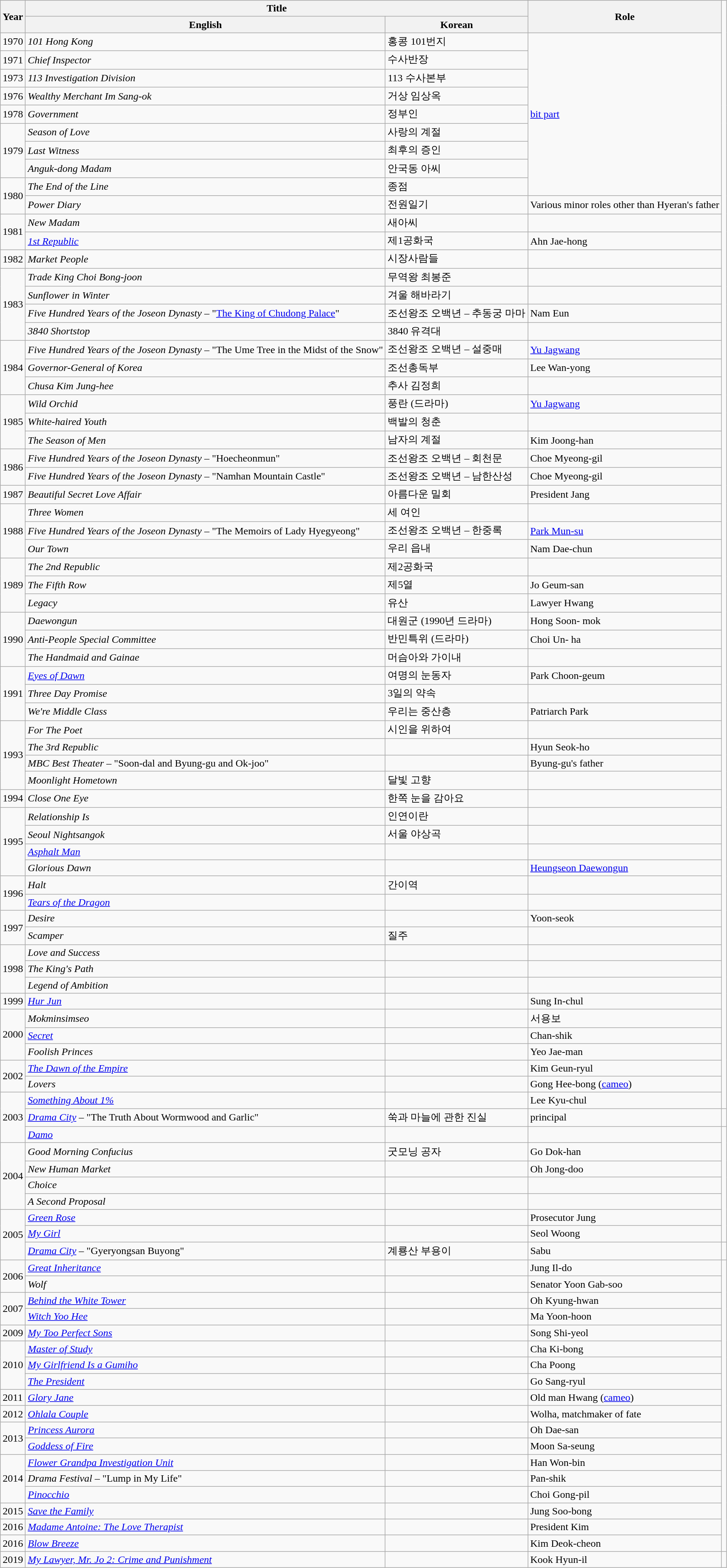<table class="wikitable sortable">
<tr>
<th rowspan="2">Year</th>
<th colspan="2">Title</th>
<th rowspan="2">Role</th>
</tr>
<tr>
<th>English</th>
<th>Korean</th>
</tr>
<tr>
<td>1970</td>
<td><em>101 Hong Kong</em></td>
<td>홍콩 101번지</td>
<td rowspan="9"><a href='#'>bit part</a></td>
</tr>
<tr>
<td>1971</td>
<td><em>Chief Inspector</em></td>
<td>수사반장</td>
</tr>
<tr>
<td>1973</td>
<td><em>113 Investigation Division</em></td>
<td>113 수사본부</td>
</tr>
<tr>
<td>1976</td>
<td><em>Wealthy Merchant Im Sang-ok</em></td>
<td>거상 임상옥</td>
</tr>
<tr>
<td>1978</td>
<td><em>Government</em></td>
<td>정부인</td>
</tr>
<tr>
<td rowspan="3">1979</td>
<td><em>Season of Love</em></td>
<td>사랑의 계절</td>
</tr>
<tr>
<td><em>Last Witness</em></td>
<td>최후의 증인</td>
</tr>
<tr>
<td><em>Anguk-dong Madam</em></td>
<td>안국동 아씨</td>
</tr>
<tr>
<td rowspan="2">1980</td>
<td><em>The End of the Line</em></td>
<td>종점</td>
</tr>
<tr>
<td><em>Power Diary</em></td>
<td>전원일기</td>
<td>Various minor roles other than Hyeran's father</td>
</tr>
<tr>
<td rowspan="2">1981</td>
<td><em>New Madam</em></td>
<td>새아씨</td>
<td></td>
</tr>
<tr>
<td><em><a href='#'>1st Republic</a></em></td>
<td>제1공화국</td>
<td>Ahn Jae-hong</td>
</tr>
<tr>
<td>1982</td>
<td><em>Market People</em></td>
<td>시장사람들</td>
<td></td>
</tr>
<tr>
<td rowspan="4">1983</td>
<td><em>Trade King Choi Bong-joon</em></td>
<td>무역왕 최봉준</td>
<td></td>
</tr>
<tr>
<td><em>Sunflower in Winter</em></td>
<td>겨울 해바라기</td>
<td></td>
</tr>
<tr>
<td><em>Five Hundred Years of the Joseon Dynasty</em> – "<a href='#'>The King of Chudong Palace</a>"</td>
<td>조선왕조 오백년 – 추동궁 마마</td>
<td>Nam Eun</td>
</tr>
<tr>
<td><em>3840 Shortstop</em></td>
<td>3840 유격대</td>
<td></td>
</tr>
<tr>
<td rowspan="3">1984</td>
<td><em>Five Hundred Years of the Joseon Dynasty</em> – "The Ume Tree in the Midst of the Snow"</td>
<td>조선왕조 오백년 – 설중매</td>
<td><a href='#'>Yu Jagwang</a></td>
</tr>
<tr>
<td><em>Governor-General of Korea</em></td>
<td>조선총독부</td>
<td>Lee Wan-yong</td>
</tr>
<tr>
<td><em>Chusa Kim Jung-hee</em></td>
<td>추사 김정희</td>
<td></td>
</tr>
<tr>
<td rowspan="3">1985</td>
<td><em>Wild Orchid</em></td>
<td>풍란 (드라마)</td>
<td><a href='#'>Yu Jagwang</a></td>
</tr>
<tr>
<td><em>White-haired Youth</em></td>
<td>백발의 청춘</td>
<td></td>
</tr>
<tr>
<td><em>The Season of Men</em></td>
<td>남자의 계절</td>
<td>Kim Joong-han</td>
</tr>
<tr>
<td rowspan="2">1986</td>
<td><em>Five Hundred Years of the Joseon Dynasty</em> – "Hoecheonmun"</td>
<td>조선왕조 오백년 – 회천문</td>
<td>Choe Myeong-gil</td>
</tr>
<tr>
<td><em>Five Hundred Years of the Joseon Dynasty</em> – "Namhan Mountain Castle"</td>
<td>조선왕조 오백년 – 남한산성</td>
<td>Choe Myeong-gil</td>
</tr>
<tr>
<td>1987</td>
<td><em>Beautiful Secret Love Affair</em></td>
<td>아름다운 밀회</td>
<td>President Jang</td>
</tr>
<tr>
<td rowspan="3">1988</td>
<td><em>Three Women</em></td>
<td>세 여인</td>
<td></td>
</tr>
<tr>
<td><em>Five Hundred Years of the Joseon Dynasty</em> – "The Memoirs of Lady Hyegyeong"</td>
<td>조선왕조 오백년 – 한중록</td>
<td><a href='#'>Park Mun-su</a></td>
</tr>
<tr>
<td><em>Our Town</em></td>
<td>우리 읍내</td>
<td>Nam Dae-chun</td>
</tr>
<tr>
<td rowspan="3">1989</td>
<td><em>The 2nd Republic</em></td>
<td>제2공화국</td>
<td></td>
</tr>
<tr>
<td><em>The Fifth Row</em></td>
<td>제5열</td>
<td>Jo Geum-san</td>
</tr>
<tr>
<td><em>Legacy</em></td>
<td>유산</td>
<td>Lawyer Hwang</td>
</tr>
<tr>
<td rowspan="3">1990</td>
<td><em>Daewongun</em></td>
<td>대원군 (1990년 드라마)</td>
<td>Hong Soon- mok</td>
</tr>
<tr>
<td><em>Anti-People Special Committee</em></td>
<td>반민특위 (드라마)</td>
<td>Choi Un- ha</td>
</tr>
<tr>
<td><em>The Handmaid and Gainae</em></td>
<td>머슴아와 가이내</td>
<td></td>
</tr>
<tr>
<td rowspan="3">1991</td>
<td><em><a href='#'>Eyes of Dawn</a></em></td>
<td>여명의 눈동자</td>
<td>Park Choon-geum</td>
</tr>
<tr>
<td><em>Three Day Promise</em></td>
<td>3일의 약속</td>
<td></td>
</tr>
<tr>
<td><em>We're Middle Class</em></td>
<td>우리는 중산층</td>
<td>Patriarch Park</td>
</tr>
<tr>
<td rowspan="4">1993</td>
<td><em>For The Poet</em></td>
<td>시인을 위하여</td>
<td></td>
</tr>
<tr>
<td><em>The 3rd Republic</em></td>
<td></td>
<td>Hyun Seok-ho</td>
</tr>
<tr>
<td><em>MBC Best Theater</em> – "Soon-dal and Byung-gu and Ok-joo"</td>
<td></td>
<td>Byung-gu's father</td>
</tr>
<tr>
<td><em>Moonlight Hometown</em></td>
<td>달빛 고향</td>
<td></td>
</tr>
<tr>
<td>1994</td>
<td><em>Close One Eye</em></td>
<td>한쪽 눈을 감아요</td>
<td></td>
</tr>
<tr>
<td rowspan="4">1995</td>
<td><em>Relationship Is</em></td>
<td>인연이란</td>
<td></td>
</tr>
<tr>
<td><em>Seoul Nightsangok</em></td>
<td>서울 야상곡</td>
<td></td>
</tr>
<tr>
<td><em><a href='#'>Asphalt Man</a></em></td>
<td></td>
<td></td>
</tr>
<tr>
<td><em>Glorious Dawn</em></td>
<td></td>
<td><a href='#'>Heungseon Daewongun</a></td>
</tr>
<tr>
<td rowspan="2">1996</td>
<td><em>Halt</em></td>
<td>간이역</td>
<td></td>
</tr>
<tr>
<td><em><a href='#'>Tears of the Dragon</a></em></td>
<td></td>
<td></td>
</tr>
<tr>
<td rowspan="2">1997</td>
<td><em>Desire</em></td>
<td></td>
<td>Yoon-seok</td>
</tr>
<tr>
<td><em>Scamper</em></td>
<td>질주</td>
<td></td>
</tr>
<tr>
<td rowspan="3">1998</td>
<td><em>Love and Success</em></td>
<td></td>
<td></td>
</tr>
<tr>
<td><em>The King's Path</em></td>
<td></td>
<td></td>
</tr>
<tr>
<td><em>Legend of Ambition</em></td>
<td></td>
<td></td>
</tr>
<tr>
<td>1999</td>
<td><em><a href='#'>Hur Jun</a></em></td>
<td></td>
<td>Sung In-chul</td>
</tr>
<tr>
<td rowspan="3">2000</td>
<td><em>Mokminsimseo</em></td>
<td></td>
<td>서용보</td>
</tr>
<tr>
<td><em><a href='#'>Secret</a></em></td>
<td></td>
<td>Chan-shik</td>
</tr>
<tr>
<td><em>Foolish Princes</em></td>
<td></td>
<td>Yeo Jae-man</td>
</tr>
<tr>
<td rowspan="2">2002</td>
<td><em><a href='#'>The Dawn of the Empire</a></em></td>
<td></td>
<td>Kim Geun-ryul</td>
</tr>
<tr>
<td><em>Lovers</em></td>
<td></td>
<td>Gong Hee-bong (<a href='#'>cameo</a>)</td>
</tr>
<tr>
<td rowspan="3">2003</td>
<td><em><a href='#'>Something About 1%</a></em></td>
<td></td>
<td>Lee Kyu-chul</td>
</tr>
<tr>
<td><em><a href='#'>Drama City</a></em> – "The Truth About Wormwood and Garlic"</td>
<td>쑥과 마늘에 관한 진실</td>
<td>principal</td>
<td></td>
</tr>
<tr>
<td><em><a href='#'>Damo</a></em></td>
<td></td>
<td></td>
</tr>
<tr>
<td rowspan="4">2004</td>
<td><em>Good Morning Confucius</em></td>
<td>굿모닝 공자</td>
<td>Go Dok-han</td>
</tr>
<tr>
<td><em>New Human Market</em></td>
<td></td>
<td>Oh Jong-doo</td>
</tr>
<tr>
<td><em>Choice</em></td>
<td></td>
<td></td>
</tr>
<tr>
<td><em>A Second Proposal</em></td>
<td></td>
<td></td>
</tr>
<tr>
<td rowspan="3">2005</td>
<td><em><a href='#'>Green Rose</a></em></td>
<td></td>
<td>Prosecutor Jung</td>
</tr>
<tr>
<td><em><a href='#'>My Girl</a></em></td>
<td></td>
<td>Seol Woong</td>
</tr>
<tr>
<td><em><a href='#'>Drama City</a></em> – "Gyeryongsan Buyong"</td>
<td>계룡산 부용이</td>
<td>Sabu</td>
<td></td>
</tr>
<tr>
<td rowspan="2">2006</td>
<td><em><a href='#'>Great Inheritance</a></em></td>
<td></td>
<td>Jung Il-do</td>
</tr>
<tr>
<td><em>Wolf</em></td>
<td></td>
<td>Senator Yoon Gab-soo</td>
</tr>
<tr>
<td rowspan="2">2007</td>
<td><em><a href='#'>Behind the White Tower</a></em></td>
<td></td>
<td>Oh Kyung-hwan</td>
</tr>
<tr>
<td><em><a href='#'>Witch Yoo Hee</a></em></td>
<td></td>
<td>Ma Yoon-hoon</td>
</tr>
<tr>
<td>2009</td>
<td><em><a href='#'>My Too Perfect Sons</a></em></td>
<td></td>
<td>Song Shi-yeol</td>
</tr>
<tr>
<td rowspan="3">2010</td>
<td><em><a href='#'>Master of Study</a></em></td>
<td></td>
<td>Cha Ki-bong</td>
</tr>
<tr>
<td><em><a href='#'>My Girlfriend Is a Gumiho</a></em></td>
<td></td>
<td>Cha Poong</td>
</tr>
<tr>
<td><em><a href='#'>The President</a></em></td>
<td></td>
<td>Go Sang-ryul</td>
</tr>
<tr>
<td>2011</td>
<td><em><a href='#'>Glory Jane</a></em></td>
<td></td>
<td>Old man Hwang (<a href='#'>cameo</a>)</td>
</tr>
<tr>
<td>2012</td>
<td><em><a href='#'>Ohlala Couple</a></em></td>
<td></td>
<td>Wolha, matchmaker of fate</td>
</tr>
<tr>
<td rowspan="2">2013</td>
<td><em><a href='#'>Princess Aurora</a></em></td>
<td></td>
<td>Oh Dae-san</td>
</tr>
<tr>
<td><em><a href='#'>Goddess of Fire</a></em></td>
<td></td>
<td>Moon Sa-seung</td>
</tr>
<tr>
<td rowspan="3">2014</td>
<td><em><a href='#'>Flower Grandpa Investigation Unit</a></em></td>
<td></td>
<td>Han Won-bin</td>
</tr>
<tr>
<td><em>Drama Festival</em> – "Lump in My Life"</td>
<td></td>
<td>Pan-shik</td>
</tr>
<tr>
<td><em><a href='#'>Pinocchio</a></em></td>
<td></td>
<td>Choi Gong-pil</td>
</tr>
<tr>
<td>2015</td>
<td><em><a href='#'>Save the Family</a></em></td>
<td></td>
<td>Jung Soo-bong</td>
</tr>
<tr>
<td>2016</td>
<td><em><a href='#'>Madame Antoine: The Love Therapist</a></em></td>
<td></td>
<td>President Kim</td>
</tr>
<tr>
<td>2016</td>
<td><em><a href='#'>Blow Breeze</a></em></td>
<td></td>
<td>Kim Deok-cheon</td>
</tr>
<tr>
<td>2019</td>
<td><em><a href='#'>My Lawyer, Mr. Jo 2: Crime and Punishment</a> </em></td>
<td></td>
<td>Kook Hyun-il</td>
<td></td>
</tr>
</table>
